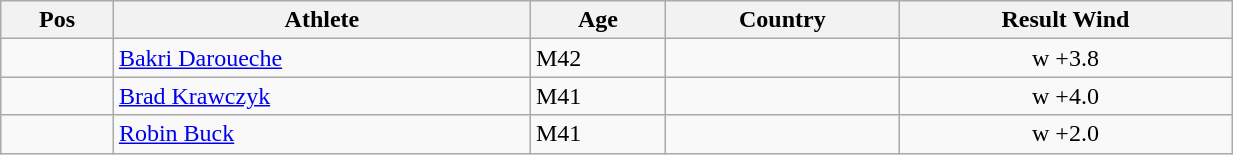<table class="wikitable"  style="text-align:center; width:65%;">
<tr>
<th>Pos</th>
<th>Athlete</th>
<th>Age</th>
<th>Country</th>
<th>Result Wind</th>
</tr>
<tr>
<td align=center></td>
<td align=left><a href='#'>Bakri Daroueche</a></td>
<td align=left>M42</td>
<td align=left></td>
<td>w +3.8</td>
</tr>
<tr>
<td align=center></td>
<td align=left><a href='#'>Brad Krawczyk</a></td>
<td align=left>M41</td>
<td align=left></td>
<td>w +4.0</td>
</tr>
<tr>
<td align=center></td>
<td align=left><a href='#'>Robin Buck</a></td>
<td align=left>M41</td>
<td align=left></td>
<td>w +2.0</td>
</tr>
</table>
